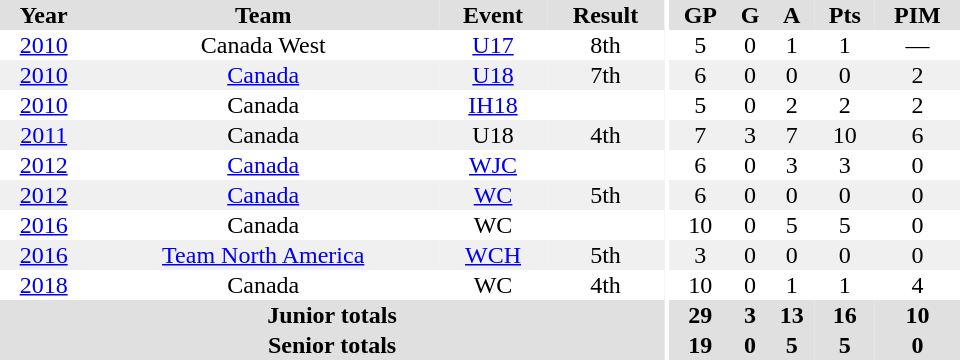<table border="0" cellpadding="1" cellspacing="0" ID="Table3" style="text-align:center; width:40em">
<tr ALIGN="center" bgcolor="#e0e0e0">
<th>Year</th>
<th>Team</th>
<th>Event</th>
<th>Result</th>
<th rowspan="101" bgcolor="#ffffff"></th>
<th>GP</th>
<th>G</th>
<th>A</th>
<th>Pts</th>
<th>PIM</th>
</tr>
<tr ALIGN="center">
<td><a href='#'>2010</a></td>
<td>Canada West</td>
<td><a href='#'>U17</a></td>
<td>8th</td>
<td>5</td>
<td>0</td>
<td>1</td>
<td>1</td>
<td>—</td>
</tr>
<tr ALIGN="center"   bgcolor="#f0f0f0">
<td><a href='#'>2010</a></td>
<td><a href='#'>Canada</a></td>
<td><a href='#'>U18</a></td>
<td>7th</td>
<td>6</td>
<td>0</td>
<td>0</td>
<td>0</td>
<td>2</td>
</tr>
<tr ALIGN="center">
<td><a href='#'>2010</a></td>
<td>Canada</td>
<td><a href='#'>IH18</a></td>
<td></td>
<td>5</td>
<td>0</td>
<td>2</td>
<td>2</td>
<td>2</td>
</tr>
<tr ALIGN="center"   bgcolor="#f0f0f0">
<td><a href='#'>2011</a></td>
<td>Canada</td>
<td>U18</td>
<td>4th</td>
<td>7</td>
<td>3</td>
<td>7</td>
<td>10</td>
<td>6</td>
</tr>
<tr ALIGN="center">
<td><a href='#'>2012</a></td>
<td><a href='#'>Canada</a></td>
<td><a href='#'>WJC</a></td>
<td></td>
<td>6</td>
<td>0</td>
<td>3</td>
<td>3</td>
<td>0</td>
</tr>
<tr ALIGN="center"   bgcolor="#f0f0f0">
<td><a href='#'>2012</a></td>
<td><a href='#'>Canada</a></td>
<td><a href='#'>WC</a></td>
<td>5th</td>
<td>6</td>
<td>0</td>
<td>0</td>
<td>0</td>
<td>0</td>
</tr>
<tr ALIGN="center">
<td><a href='#'>2016</a></td>
<td>Canada</td>
<td>WC</td>
<td></td>
<td>10</td>
<td>0</td>
<td>5</td>
<td>5</td>
<td>0</td>
</tr>
<tr bgcolor="#f0f0f0">
<td><a href='#'>2016</a></td>
<td><a href='#'>Team North America</a></td>
<td><a href='#'>WCH</a></td>
<td>5th</td>
<td>3</td>
<td>0</td>
<td>0</td>
<td>0</td>
<td>0</td>
</tr>
<tr ALIGN="center">
<td><a href='#'>2018</a></td>
<td>Canada</td>
<td>WC</td>
<td>4th</td>
<td>10</td>
<td>0</td>
<td>1</td>
<td>1</td>
<td>4</td>
</tr>
<tr bgcolor="#e0e0e0">
<th colspan="4">Junior totals</th>
<th>29</th>
<th>3</th>
<th>13</th>
<th>16</th>
<th>10</th>
</tr>
<tr bgcolor="#e0e0e0">
<th colspan="4">Senior totals</th>
<th>19</th>
<th>0</th>
<th>5</th>
<th>5</th>
<th>0</th>
</tr>
</table>
